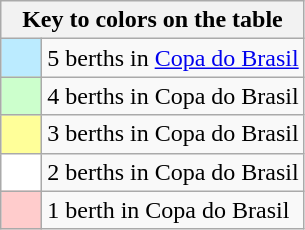<table class="wikitable" style="text-align: center;">
<tr>
<th colspan=2>Key to colors on the table</th>
</tr>
<tr>
<td bgcolor=#bbebff style="width: 20px;"></td>
<td align=left>5 berths in <a href='#'>Copa do Brasil</a></td>
</tr>
<tr>
<td bgcolor=#ccffcc style="width: 20px;"></td>
<td align=left>4 berths in Copa do Brasil</td>
</tr>
<tr>
<td bgcolor=#ffff99 style="width: 20px;"></td>
<td align=left>3 berths in Copa do Brasil</td>
</tr>
<tr>
<td bgcolor=#ffffff style="width: 20px;"></td>
<td align=left>2 berths in Copa do Brasil</td>
</tr>
<tr>
<td bgcolor=#ffcccc style="width: 20px;"></td>
<td align=left>1 berth in Copa do Brasil</td>
</tr>
</table>
